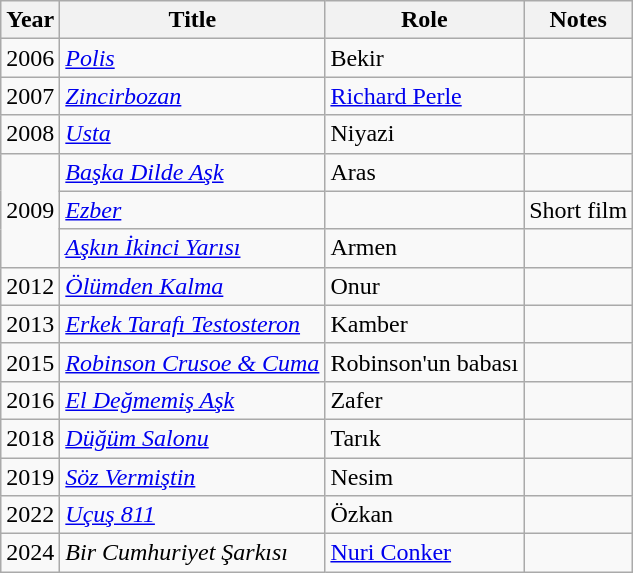<table class="wikitable sortable">
<tr>
<th>Year</th>
<th>Title</th>
<th>Role</th>
<th>Notes</th>
</tr>
<tr>
<td>2006</td>
<td><em><a href='#'>Polis</a></em></td>
<td>Bekir</td>
<td></td>
</tr>
<tr>
<td>2007</td>
<td><em><a href='#'>Zincirbozan</a></em></td>
<td><a href='#'>Richard Perle</a></td>
<td></td>
</tr>
<tr>
<td>2008</td>
<td><em><a href='#'>Usta</a></em></td>
<td>Niyazi</td>
<td></td>
</tr>
<tr>
<td rowspan="3">2009</td>
<td><em><a href='#'>Başka Dilde Aşk</a></em></td>
<td>Aras</td>
<td></td>
</tr>
<tr>
<td><em><a href='#'>Ezber</a></em></td>
<td></td>
<td>Short film</td>
</tr>
<tr>
<td><em><a href='#'>Aşkın İkinci Yarısı</a></em></td>
<td>Armen</td>
<td></td>
</tr>
<tr>
<td>2012</td>
<td><em><a href='#'>Ölümden Kalma</a></em></td>
<td>Onur</td>
<td></td>
</tr>
<tr>
<td>2013</td>
<td><em><a href='#'>Erkek Tarafı Testosteron</a></em></td>
<td>Kamber</td>
<td></td>
</tr>
<tr>
<td>2015</td>
<td><em><a href='#'>Robinson Crusoe & Cuma</a></em></td>
<td>Robinson'un babası</td>
<td></td>
</tr>
<tr>
<td>2016</td>
<td><em><a href='#'>El Değmemiş Aşk</a></em></td>
<td>Zafer</td>
<td></td>
</tr>
<tr>
<td>2018</td>
<td><em><a href='#'>Düğüm Salonu</a></em></td>
<td>Tarık</td>
<td></td>
</tr>
<tr>
<td>2019</td>
<td><em><a href='#'>Söz Vermiştin</a></em></td>
<td>Nesim</td>
<td></td>
</tr>
<tr>
<td>2022</td>
<td><em><a href='#'>Uçuş 811</a></em></td>
<td>Özkan</td>
<td></td>
</tr>
<tr>
<td>2024</td>
<td><em>Bir Cumhuriyet Şarkısı</em></td>
<td><a href='#'>Nuri Conker</a></td>
<td></td>
</tr>
</table>
